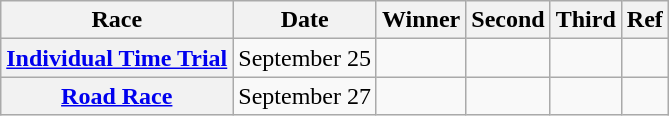<table class="wikitable plainrowheaders">
<tr>
<th>Race</th>
<th>Date</th>
<th>Winner</th>
<th>Second</th>
<th>Third</th>
<th>Ref</th>
</tr>
<tr>
<th scope=row><a href='#'>Individual Time Trial</a></th>
<td>September 25</td>
<td></td>
<td></td>
<td></td>
<td></td>
</tr>
<tr>
<th scope=row><a href='#'>Road Race</a></th>
<td>September 27</td>
<td></td>
<td></td>
<td></td>
<td></td>
</tr>
</table>
